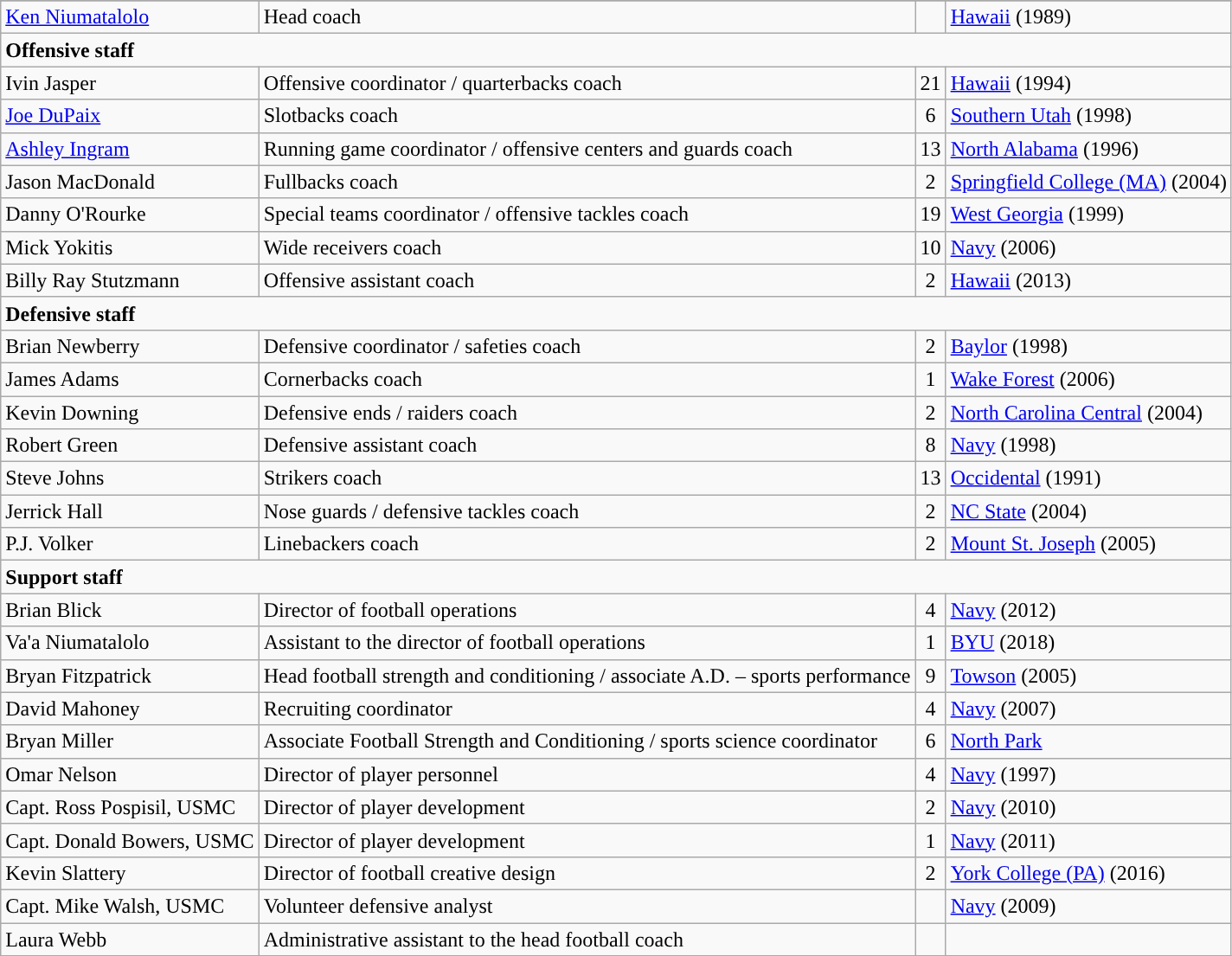<table class="wikitable">
<tr>
</tr>
<tr>
<td><a href='#'>Ken Niumatalolo</a></td>
<td>Head coach</td>
<td align=center></td>
<td><a href='#'>Hawaii</a> (1989)</td>
</tr>
<tr>
<td colspan="4"><strong>Offensive staff</strong></td>
</tr>
<tr>
<td>Ivin Jasper</td>
<td>Offensive coordinator / quarterbacks coach</td>
<td align=center>21</td>
<td><a href='#'>Hawaii</a> (1994)</td>
</tr>
<tr>
<td><a href='#'>Joe DuPaix</a></td>
<td>Slotbacks coach</td>
<td align=center>6</td>
<td><a href='#'>Southern Utah</a> (1998)</td>
</tr>
<tr>
<td><a href='#'>Ashley Ingram</a></td>
<td>Running game coordinator / offensive centers and guards coach</td>
<td align=center>13</td>
<td><a href='#'>North Alabama</a> (1996)</td>
</tr>
<tr>
<td>Jason MacDonald</td>
<td>Fullbacks coach</td>
<td align="center">2</td>
<td><a href='#'>Springfield College (MA)</a> (2004)</td>
</tr>
<tr>
<td>Danny O'Rourke</td>
<td>Special teams coordinator / offensive tackles coach</td>
<td align=center>19</td>
<td><a href='#'>West Georgia</a> (1999)</td>
</tr>
<tr>
<td>Mick Yokitis</td>
<td>Wide receivers coach</td>
<td align=center>10</td>
<td><a href='#'>Navy</a> (2006)</td>
</tr>
<tr>
<td>Billy Ray Stutzmann</td>
<td>Offensive assistant coach</td>
<td align=center>2</td>
<td><a href='#'>Hawaii</a> (2013)</td>
</tr>
<tr>
<td colspan="4"><strong>Defensive staff</strong></td>
</tr>
<tr>
<td>Brian Newberry</td>
<td>Defensive coordinator / safeties coach</td>
<td align=center>2</td>
<td><a href='#'>Baylor</a> (1998)</td>
</tr>
<tr>
<td>James Adams</td>
<td>Cornerbacks coach</td>
<td align=center>1</td>
<td><a href='#'>Wake Forest</a> (2006)</td>
</tr>
<tr>
<td>Kevin Downing</td>
<td>Defensive ends / raiders coach</td>
<td align=center>2</td>
<td><a href='#'>North Carolina Central</a> (2004)</td>
</tr>
<tr>
<td>Robert Green</td>
<td>Defensive assistant coach</td>
<td align=center>8</td>
<td><a href='#'>Navy</a> (1998)</td>
</tr>
<tr>
<td>Steve Johns</td>
<td>Strikers coach</td>
<td align="center">13</td>
<td><a href='#'>Occidental</a> (1991)</td>
</tr>
<tr>
<td>Jerrick Hall</td>
<td>Nose guards / defensive tackles coach</td>
<td align="center">2</td>
<td><a href='#'>NC State</a> (2004)</td>
</tr>
<tr>
<td>P.J. Volker</td>
<td>Linebackers coach</td>
<td align=center>2</td>
<td><a href='#'>Mount St. Joseph</a> (2005)</td>
</tr>
<tr>
<td colspan="4"><strong>Support staff</strong></td>
</tr>
<tr>
<td>Brian Blick</td>
<td>Director of football operations</td>
<td align=center>4</td>
<td><a href='#'>Navy</a> (2012)</td>
</tr>
<tr>
<td>Va'a Niumatalolo</td>
<td>Assistant to the director of football operations</td>
<td align="center">1</td>
<td><a href='#'>BYU</a> (2018)</td>
</tr>
<tr>
<td>Bryan Fitzpatrick</td>
<td>Head football strength and conditioning / associate A.D. – sports performance</td>
<td align="center">9</td>
<td><a href='#'>Towson</a> (2005)</td>
</tr>
<tr>
<td>David Mahoney</td>
<td>Recruiting coordinator</td>
<td align=center>4</td>
<td><a href='#'>Navy</a> (2007)</td>
</tr>
<tr>
<td>Bryan Miller</td>
<td>Associate Football Strength and Conditioning / sports science coordinator</td>
<td align=center>6</td>
<td><a href='#'>North Park</a></td>
</tr>
<tr>
<td>Omar Nelson</td>
<td>Director of player personnel</td>
<td align=center>4</td>
<td><a href='#'>Navy</a> (1997)</td>
</tr>
<tr>
<td>Capt. Ross Pospisil, USMC</td>
<td>Director of player development</td>
<td align=center>2</td>
<td><a href='#'>Navy</a> (2010)</td>
</tr>
<tr>
<td>Capt. Donald Bowers, USMC</td>
<td>Director of player development</td>
<td align=center>1</td>
<td><a href='#'>Navy</a> (2011)</td>
</tr>
<tr>
<td>Kevin Slattery</td>
<td>Director of football creative design</td>
<td align="center">2</td>
<td><a href='#'>York College (PA)</a> (2016)</td>
</tr>
<tr>
<td>Capt. Mike Walsh, USMC</td>
<td>Volunteer defensive analyst</td>
<td align="center"></td>
<td><a href='#'>Navy</a> (2009)</td>
</tr>
<tr>
<td>Laura Webb</td>
<td>Administrative assistant to the head football coach</td>
<td align=center></td>
<td></td>
</tr>
<tr>
</tr>
</table>
